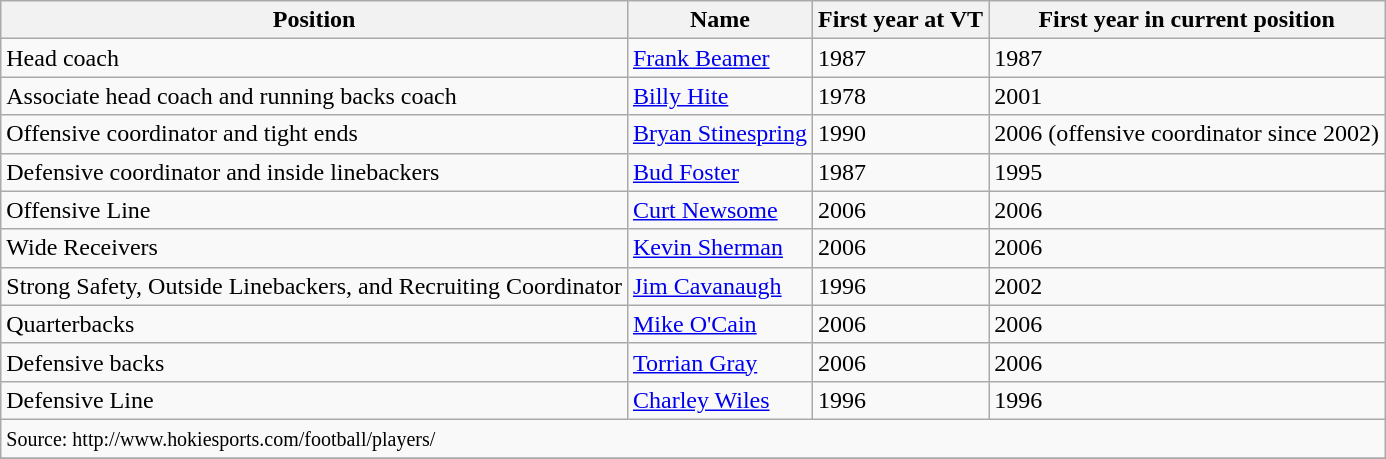<table class="wikitable">
<tr>
<th><strong>Position</strong></th>
<th><strong>Name</strong></th>
<th><strong>First year at VT</strong></th>
<th><strong>First year in current position</strong></th>
</tr>
<tr>
<td>Head coach</td>
<td><a href='#'>Frank Beamer</a></td>
<td>1987</td>
<td>1987</td>
</tr>
<tr>
<td>Associate head coach and running backs coach</td>
<td><a href='#'>Billy Hite</a></td>
<td>1978</td>
<td>2001</td>
</tr>
<tr>
<td>Offensive coordinator and tight ends</td>
<td><a href='#'>Bryan Stinespring</a></td>
<td>1990</td>
<td>2006 (offensive coordinator since 2002)</td>
</tr>
<tr>
<td>Defensive coordinator and inside linebackers</td>
<td><a href='#'>Bud Foster</a></td>
<td>1987</td>
<td>1995</td>
</tr>
<tr>
<td>Offensive Line</td>
<td><a href='#'>Curt Newsome</a></td>
<td>2006</td>
<td>2006</td>
</tr>
<tr>
<td>Wide Receivers</td>
<td><a href='#'>Kevin Sherman</a></td>
<td>2006</td>
<td>2006</td>
</tr>
<tr>
<td>Strong Safety, Outside Linebackers, and Recruiting Coordinator</td>
<td><a href='#'>Jim Cavanaugh</a></td>
<td>1996</td>
<td>2002</td>
</tr>
<tr>
<td>Quarterbacks</td>
<td><a href='#'>Mike O'Cain</a></td>
<td>2006</td>
<td>2006</td>
</tr>
<tr>
<td>Defensive backs</td>
<td><a href='#'>Torrian Gray</a></td>
<td>2006</td>
<td>2006</td>
</tr>
<tr>
<td>Defensive Line</td>
<td><a href='#'>Charley Wiles</a></td>
<td>1996</td>
<td>1996</td>
</tr>
<tr>
<td colspan=4><small>Source: http://www.hokiesports.com/football/players/</small></td>
</tr>
<tr>
</tr>
</table>
